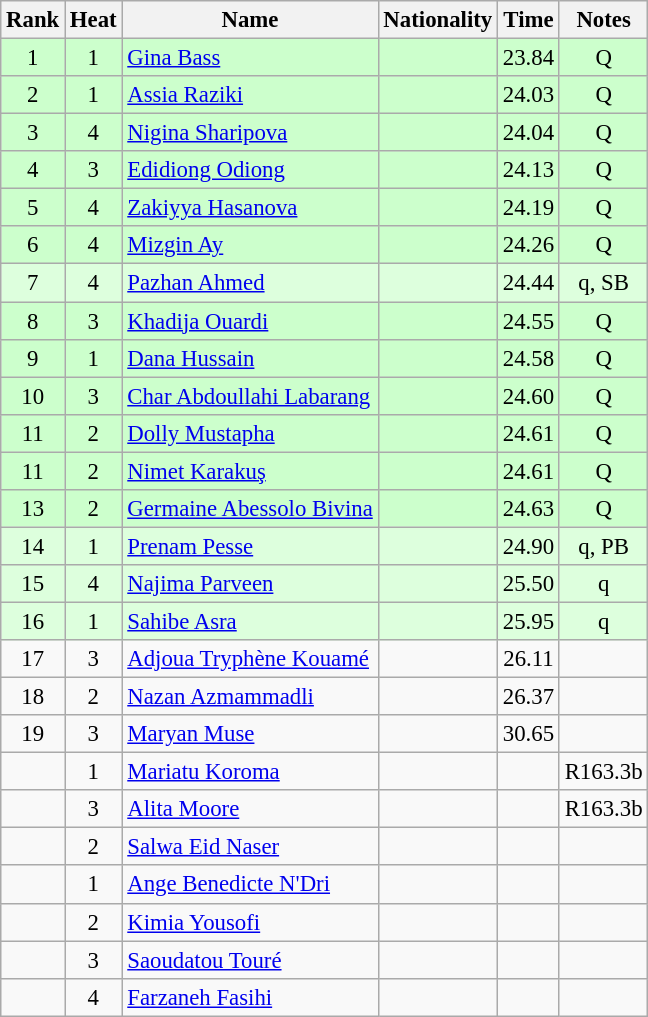<table class="wikitable sortable" style="text-align:center;font-size:95%">
<tr>
<th>Rank</th>
<th>Heat</th>
<th>Name</th>
<th>Nationality</th>
<th>Time</th>
<th>Notes</th>
</tr>
<tr bgcolor=ccffcc>
<td>1</td>
<td>1</td>
<td align=left><a href='#'>Gina Bass</a></td>
<td align=left></td>
<td>23.84</td>
<td>Q</td>
</tr>
<tr bgcolor=ccffcc>
<td>2</td>
<td>1</td>
<td align=left><a href='#'>Assia Raziki</a></td>
<td align=left></td>
<td>24.03</td>
<td>Q</td>
</tr>
<tr bgcolor=ccffcc>
<td>3</td>
<td>4</td>
<td align=left><a href='#'>Nigina Sharipova</a></td>
<td align=left></td>
<td>24.04</td>
<td>Q</td>
</tr>
<tr bgcolor=ccffcc>
<td>4</td>
<td>3</td>
<td align=left><a href='#'>Edidiong Odiong</a></td>
<td align=left></td>
<td>24.13</td>
<td>Q</td>
</tr>
<tr bgcolor=ccffcc>
<td>5</td>
<td>4</td>
<td align=left><a href='#'>Zakiyya Hasanova</a></td>
<td align=left></td>
<td>24.19</td>
<td>Q</td>
</tr>
<tr bgcolor=ccffcc>
<td>6</td>
<td>4</td>
<td align=left><a href='#'>Mizgin Ay</a></td>
<td align=left></td>
<td>24.26</td>
<td>Q</td>
</tr>
<tr bgcolor=ddffdd>
<td>7</td>
<td>4</td>
<td align=left><a href='#'>Pazhan Ahmed</a></td>
<td align=left></td>
<td>24.44</td>
<td>q, SB</td>
</tr>
<tr bgcolor=ccffcc>
<td>8</td>
<td>3</td>
<td align=left><a href='#'>Khadija Ouardi</a></td>
<td align=left></td>
<td>24.55</td>
<td>Q</td>
</tr>
<tr bgcolor=ccffcc>
<td>9</td>
<td>1</td>
<td align=left><a href='#'>Dana Hussain</a></td>
<td align=left></td>
<td>24.58</td>
<td>Q</td>
</tr>
<tr bgcolor=ccffcc>
<td>10</td>
<td>3</td>
<td align=left><a href='#'>Char Abdoullahi Labarang</a></td>
<td align=left></td>
<td>24.60</td>
<td>Q</td>
</tr>
<tr bgcolor=ccffcc>
<td>11</td>
<td>2</td>
<td align=left><a href='#'>Dolly Mustapha</a></td>
<td align=left></td>
<td>24.61</td>
<td>Q</td>
</tr>
<tr bgcolor=ccffcc>
<td>11</td>
<td>2</td>
<td align=left><a href='#'>Nimet Karakuş</a></td>
<td align=left></td>
<td>24.61</td>
<td>Q</td>
</tr>
<tr bgcolor=ccffcc>
<td>13</td>
<td>2</td>
<td align=left><a href='#'>Germaine Abessolo Bivina</a></td>
<td align=left></td>
<td>24.63</td>
<td>Q</td>
</tr>
<tr bgcolor=ddffdd>
<td>14</td>
<td>1</td>
<td align=left><a href='#'>Prenam Pesse</a></td>
<td align=left></td>
<td>24.90</td>
<td>q, PB</td>
</tr>
<tr bgcolor=ddffdd>
<td>15</td>
<td>4</td>
<td align=left><a href='#'>Najima Parveen</a></td>
<td align=left></td>
<td>25.50</td>
<td>q</td>
</tr>
<tr bgcolor=ddffdd>
<td>16</td>
<td>1</td>
<td align=left><a href='#'>Sahibe Asra</a></td>
<td align=left></td>
<td>25.95</td>
<td>q</td>
</tr>
<tr>
<td>17</td>
<td>3</td>
<td align=left><a href='#'>Adjoua Tryphène Kouamé</a></td>
<td align=left></td>
<td>26.11</td>
<td></td>
</tr>
<tr>
<td>18</td>
<td>2</td>
<td align=left><a href='#'>Nazan Azmammadli</a></td>
<td align=left></td>
<td>26.37</td>
<td></td>
</tr>
<tr>
<td>19</td>
<td>3</td>
<td align=left><a href='#'>Maryan Muse</a></td>
<td align=left></td>
<td>30.65</td>
<td></td>
</tr>
<tr>
<td></td>
<td>1</td>
<td align=left><a href='#'>Mariatu Koroma</a></td>
<td align=left></td>
<td></td>
<td>R163.3b</td>
</tr>
<tr>
<td></td>
<td>3</td>
<td align=left><a href='#'>Alita Moore</a></td>
<td align=left></td>
<td></td>
<td>R163.3b</td>
</tr>
<tr>
<td></td>
<td>2</td>
<td align=left><a href='#'>Salwa Eid Naser</a></td>
<td align=left></td>
<td></td>
<td></td>
</tr>
<tr>
<td></td>
<td>1</td>
<td align=left><a href='#'>Ange Benedicte N'Dri</a></td>
<td align=left></td>
<td></td>
<td></td>
</tr>
<tr>
<td></td>
<td>2</td>
<td align=left><a href='#'>Kimia Yousofi</a></td>
<td align=left></td>
<td></td>
<td></td>
</tr>
<tr>
<td></td>
<td>3</td>
<td align=left><a href='#'>Saoudatou Touré</a></td>
<td align=left></td>
<td></td>
<td></td>
</tr>
<tr>
<td></td>
<td>4</td>
<td align=left><a href='#'>Farzaneh Fasihi</a></td>
<td align=left></td>
<td></td>
<td></td>
</tr>
</table>
